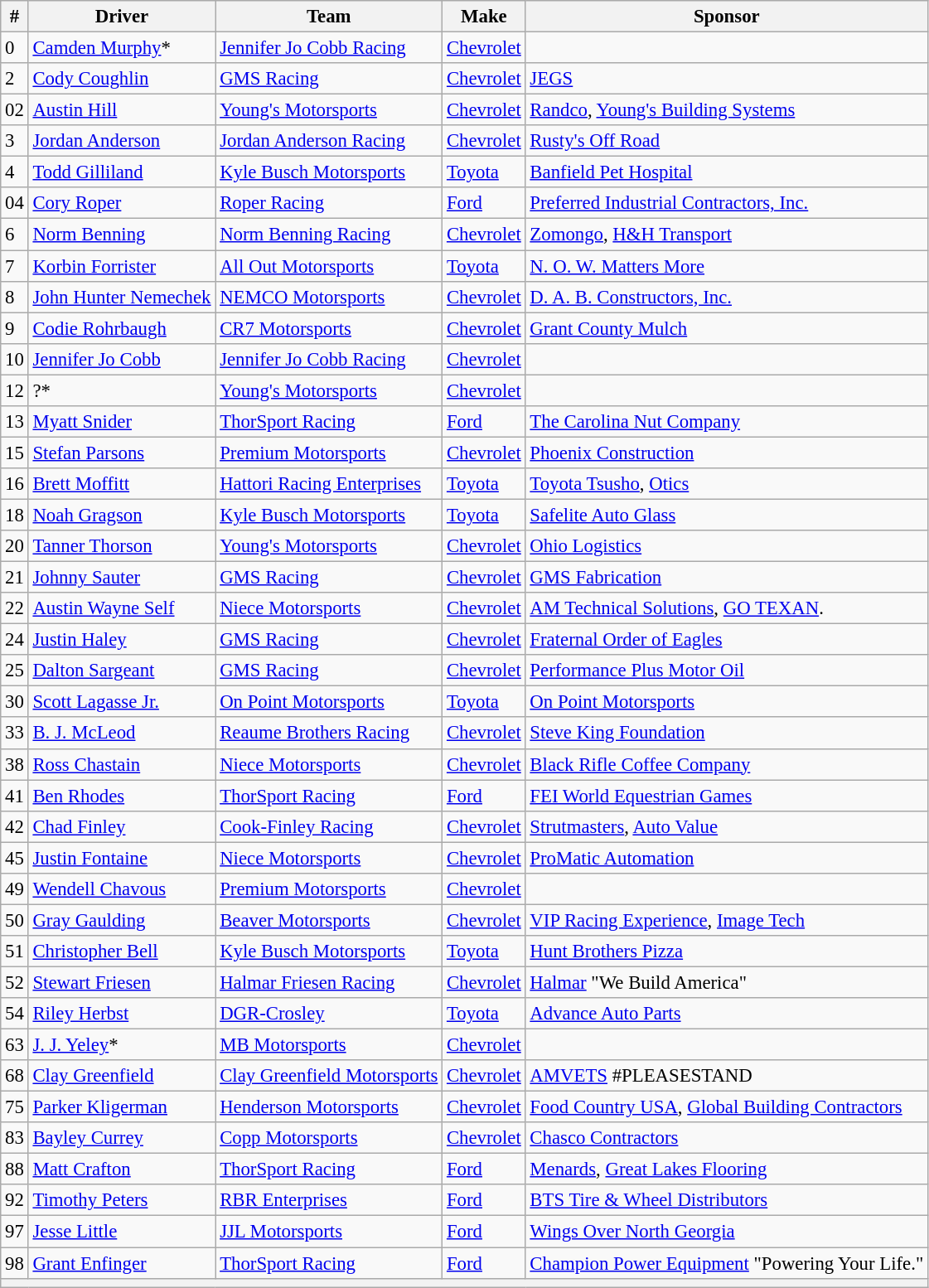<table class="wikitable" style="font-size:95%">
<tr>
<th>#</th>
<th>Driver</th>
<th>Team</th>
<th>Make</th>
<th>Sponsor</th>
</tr>
<tr>
<td>0</td>
<td><a href='#'>Camden Murphy</a>*</td>
<td><a href='#'>Jennifer Jo Cobb Racing</a></td>
<td><a href='#'>Chevrolet</a></td>
<td></td>
</tr>
<tr>
<td>2</td>
<td><a href='#'>Cody Coughlin</a></td>
<td><a href='#'>GMS Racing</a></td>
<td><a href='#'>Chevrolet</a></td>
<td><a href='#'>JEGS</a></td>
</tr>
<tr>
<td>02</td>
<td><a href='#'>Austin Hill</a></td>
<td><a href='#'>Young's Motorsports</a></td>
<td><a href='#'>Chevrolet</a></td>
<td><a href='#'>Randco</a>, <a href='#'>Young's Building Systems</a></td>
</tr>
<tr>
<td>3</td>
<td><a href='#'>Jordan Anderson</a></td>
<td><a href='#'>Jordan Anderson Racing</a></td>
<td><a href='#'>Chevrolet</a></td>
<td><a href='#'>Rusty's Off Road</a></td>
</tr>
<tr>
<td>4</td>
<td><a href='#'>Todd Gilliland</a></td>
<td><a href='#'>Kyle Busch Motorsports</a></td>
<td><a href='#'>Toyota</a></td>
<td><a href='#'>Banfield Pet Hospital</a></td>
</tr>
<tr>
<td>04</td>
<td><a href='#'>Cory Roper</a></td>
<td><a href='#'>Roper Racing</a></td>
<td><a href='#'>Ford</a></td>
<td><a href='#'>Preferred Industrial Contractors, Inc.</a></td>
</tr>
<tr>
<td>6</td>
<td><a href='#'>Norm Benning</a></td>
<td><a href='#'>Norm Benning Racing</a></td>
<td><a href='#'>Chevrolet</a></td>
<td><a href='#'>Zomongo</a>, <a href='#'>H&H Transport</a></td>
</tr>
<tr>
<td>7</td>
<td><a href='#'>Korbin Forrister</a></td>
<td><a href='#'>All Out Motorsports</a></td>
<td><a href='#'>Toyota</a></td>
<td><a href='#'>N. O. W. Matters More</a></td>
</tr>
<tr>
<td>8</td>
<td><a href='#'>John Hunter Nemechek</a></td>
<td><a href='#'>NEMCO Motorsports</a></td>
<td><a href='#'>Chevrolet</a></td>
<td><a href='#'>D. A. B. Constructors, Inc.</a></td>
</tr>
<tr>
<td>9</td>
<td><a href='#'>Codie Rohrbaugh</a></td>
<td><a href='#'>CR7 Motorsports</a></td>
<td><a href='#'>Chevrolet</a></td>
<td><a href='#'>Grant County Mulch</a></td>
</tr>
<tr>
<td>10</td>
<td><a href='#'>Jennifer Jo Cobb</a></td>
<td><a href='#'>Jennifer Jo Cobb Racing</a></td>
<td><a href='#'>Chevrolet</a></td>
<td></td>
</tr>
<tr>
<td>12</td>
<td>?*</td>
<td><a href='#'>Young's Motorsports</a></td>
<td><a href='#'>Chevrolet</a></td>
<td></td>
</tr>
<tr>
<td>13</td>
<td><a href='#'>Myatt Snider</a></td>
<td><a href='#'>ThorSport Racing</a></td>
<td><a href='#'>Ford</a></td>
<td><a href='#'>The Carolina Nut Company</a></td>
</tr>
<tr>
<td>15</td>
<td><a href='#'>Stefan Parsons</a></td>
<td><a href='#'>Premium Motorsports</a></td>
<td><a href='#'>Chevrolet</a></td>
<td><a href='#'>Phoenix Construction</a></td>
</tr>
<tr>
<td>16</td>
<td><a href='#'>Brett Moffitt</a></td>
<td><a href='#'>Hattori Racing Enterprises</a></td>
<td><a href='#'>Toyota</a></td>
<td><a href='#'>Toyota Tsusho</a>, <a href='#'>Otics</a></td>
</tr>
<tr>
<td>18</td>
<td><a href='#'>Noah Gragson</a></td>
<td><a href='#'>Kyle Busch Motorsports</a></td>
<td><a href='#'>Toyota</a></td>
<td><a href='#'>Safelite Auto Glass</a></td>
</tr>
<tr>
<td>20</td>
<td><a href='#'>Tanner Thorson</a></td>
<td><a href='#'>Young's Motorsports</a></td>
<td><a href='#'>Chevrolet</a></td>
<td><a href='#'>Ohio Logistics</a></td>
</tr>
<tr>
<td>21</td>
<td><a href='#'>Johnny Sauter</a></td>
<td><a href='#'>GMS Racing</a></td>
<td><a href='#'>Chevrolet</a></td>
<td><a href='#'>GMS Fabrication</a></td>
</tr>
<tr>
<td>22</td>
<td><a href='#'>Austin Wayne Self</a></td>
<td><a href='#'>Niece Motorsports</a></td>
<td><a href='#'>Chevrolet</a></td>
<td><a href='#'>AM Technical Solutions</a>, <a href='#'>GO TEXAN</a>.</td>
</tr>
<tr>
<td>24</td>
<td><a href='#'>Justin Haley</a></td>
<td><a href='#'>GMS Racing</a></td>
<td><a href='#'>Chevrolet</a></td>
<td><a href='#'>Fraternal Order of Eagles</a></td>
</tr>
<tr>
<td>25</td>
<td><a href='#'>Dalton Sargeant</a></td>
<td><a href='#'>GMS Racing</a></td>
<td><a href='#'>Chevrolet</a></td>
<td><a href='#'>Performance Plus Motor Oil</a></td>
</tr>
<tr>
<td>30</td>
<td><a href='#'>Scott Lagasse Jr.</a></td>
<td><a href='#'>On Point Motorsports</a></td>
<td><a href='#'>Toyota</a></td>
<td><a href='#'>On Point Motorsports</a></td>
</tr>
<tr>
<td>33</td>
<td><a href='#'>B. J. McLeod</a></td>
<td><a href='#'>Reaume Brothers Racing</a></td>
<td><a href='#'>Chevrolet</a></td>
<td><a href='#'>Steve King Foundation</a></td>
</tr>
<tr>
<td>38</td>
<td><a href='#'>Ross Chastain</a></td>
<td><a href='#'>Niece Motorsports</a></td>
<td><a href='#'>Chevrolet</a></td>
<td><a href='#'>Black Rifle Coffee Company</a></td>
</tr>
<tr>
<td>41</td>
<td><a href='#'>Ben Rhodes</a></td>
<td><a href='#'>ThorSport Racing</a></td>
<td><a href='#'>Ford</a></td>
<td><a href='#'>FEI World Equestrian Games</a></td>
</tr>
<tr>
<td>42</td>
<td><a href='#'>Chad Finley</a></td>
<td><a href='#'>Cook-Finley Racing</a></td>
<td><a href='#'>Chevrolet</a></td>
<td><a href='#'>Strutmasters</a>, <a href='#'>Auto Value</a></td>
</tr>
<tr>
<td>45</td>
<td><a href='#'>Justin Fontaine</a></td>
<td><a href='#'>Niece Motorsports</a></td>
<td><a href='#'>Chevrolet</a></td>
<td><a href='#'>ProMatic Automation</a></td>
</tr>
<tr>
<td>49</td>
<td><a href='#'>Wendell Chavous</a></td>
<td><a href='#'>Premium Motorsports</a></td>
<td><a href='#'>Chevrolet</a></td>
<td></td>
</tr>
<tr>
<td>50</td>
<td><a href='#'>Gray Gaulding</a></td>
<td><a href='#'>Beaver Motorsports</a></td>
<td><a href='#'>Chevrolet</a></td>
<td><a href='#'>VIP Racing Experience</a>, <a href='#'>Image Tech</a></td>
</tr>
<tr>
<td>51</td>
<td><a href='#'>Christopher Bell</a></td>
<td><a href='#'>Kyle Busch Motorsports</a></td>
<td><a href='#'>Toyota</a></td>
<td><a href='#'>Hunt Brothers Pizza</a></td>
</tr>
<tr>
<td>52</td>
<td><a href='#'>Stewart Friesen</a></td>
<td><a href='#'>Halmar Friesen Racing</a></td>
<td><a href='#'>Chevrolet</a></td>
<td><a href='#'>Halmar</a> "We Build America"</td>
</tr>
<tr>
<td>54</td>
<td><a href='#'>Riley Herbst</a></td>
<td><a href='#'>DGR-Crosley</a></td>
<td><a href='#'>Toyota</a></td>
<td><a href='#'>Advance Auto Parts</a></td>
</tr>
<tr>
<td>63</td>
<td><a href='#'>J. J. Yeley</a>*</td>
<td><a href='#'>MB Motorsports</a></td>
<td><a href='#'>Chevrolet</a></td>
<td></td>
</tr>
<tr>
<td>68</td>
<td><a href='#'>Clay Greenfield</a></td>
<td><a href='#'>Clay Greenfield Motorsports</a></td>
<td><a href='#'>Chevrolet</a></td>
<td><a href='#'>AMVETS</a> #PLEASESTAND</td>
</tr>
<tr>
<td>75</td>
<td><a href='#'>Parker Kligerman</a></td>
<td><a href='#'>Henderson Motorsports</a></td>
<td><a href='#'>Chevrolet</a></td>
<td><a href='#'>Food Country USA</a>, <a href='#'>Global Building Contractors</a></td>
</tr>
<tr>
<td>83</td>
<td><a href='#'>Bayley Currey</a></td>
<td><a href='#'>Copp Motorsports</a></td>
<td><a href='#'>Chevrolet</a></td>
<td><a href='#'>Chasco Contractors</a></td>
</tr>
<tr>
<td>88</td>
<td><a href='#'>Matt Crafton</a></td>
<td><a href='#'>ThorSport Racing</a></td>
<td><a href='#'>Ford</a></td>
<td><a href='#'>Menards</a>, <a href='#'>Great Lakes Flooring</a></td>
</tr>
<tr>
<td>92</td>
<td><a href='#'>Timothy Peters</a></td>
<td><a href='#'>RBR Enterprises</a></td>
<td><a href='#'>Ford</a></td>
<td><a href='#'>BTS Tire & Wheel Distributors</a></td>
</tr>
<tr>
<td>97</td>
<td><a href='#'>Jesse Little</a></td>
<td><a href='#'>JJL Motorsports</a></td>
<td><a href='#'>Ford</a></td>
<td><a href='#'>Wings Over North Georgia</a></td>
</tr>
<tr>
<td>98</td>
<td><a href='#'>Grant Enfinger</a></td>
<td><a href='#'>ThorSport Racing</a></td>
<td><a href='#'>Ford</a></td>
<td><a href='#'>Champion Power Equipment</a> "Powering Your Life."</td>
</tr>
<tr>
<th colspan="5"></th>
</tr>
</table>
